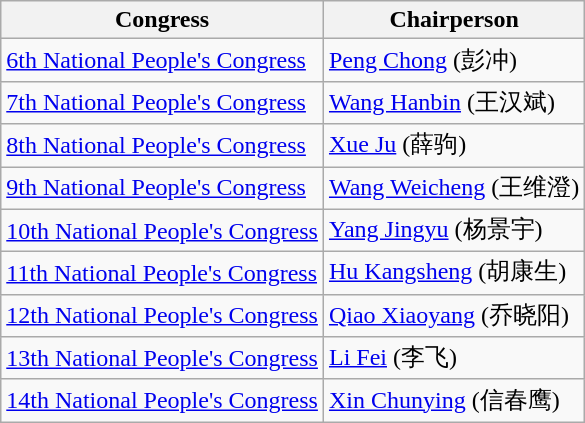<table class="wikitable">
<tr>
<th>Congress</th>
<th>Chairperson</th>
</tr>
<tr>
<td><a href='#'>6th National People's Congress</a></td>
<td><a href='#'>Peng Chong</a> (彭冲)</td>
</tr>
<tr>
<td><a href='#'>7th National People's Congress</a></td>
<td><a href='#'>Wang Hanbin</a> (王汉斌)</td>
</tr>
<tr>
<td><a href='#'>8th National People's Congress</a></td>
<td><a href='#'>Xue Ju</a> (薛驹)</td>
</tr>
<tr>
<td><a href='#'>9th National People's Congress</a></td>
<td><a href='#'>Wang Weicheng</a> (王维澄)</td>
</tr>
<tr>
<td><a href='#'>10th National People's Congress</a></td>
<td><a href='#'>Yang Jingyu</a> (杨景宇)</td>
</tr>
<tr>
<td><a href='#'>11th National People's Congress</a></td>
<td><a href='#'>Hu Kangsheng</a> (胡康生)</td>
</tr>
<tr>
<td><a href='#'>12th National People's Congress</a></td>
<td><a href='#'>Qiao Xiaoyang</a> (乔晓阳)</td>
</tr>
<tr>
<td><a href='#'>13th National People's Congress</a></td>
<td><a href='#'>Li Fei</a> (李飞)</td>
</tr>
<tr>
<td><a href='#'>14th National People's Congress</a></td>
<td><a href='#'>Xin Chunying</a> (信春鹰)</td>
</tr>
</table>
